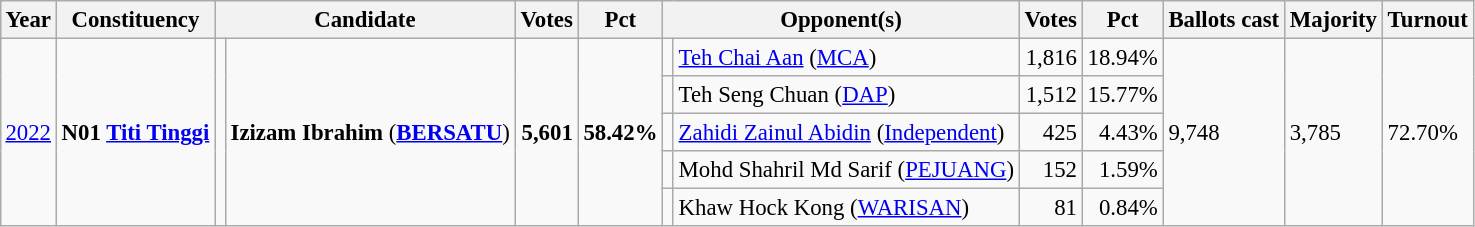<table class="wikitable" style="margin:0.5em ; font-size:95%">
<tr>
<th>Year</th>
<th>Constituency</th>
<th colspan="2">Candidate</th>
<th>Votes</th>
<th>Pct</th>
<th colspan="2">Opponent(s)</th>
<th>Votes</th>
<th>Pct</th>
<th>Ballots cast</th>
<th>Majority</th>
<th>Turnout</th>
</tr>
<tr>
<td rowspan="5"><a href='#'>2022</a></td>
<td rowspan="5"><strong>N01 <a href='#'>Titi Tinggi</a></strong></td>
<td rowspan="5" bgcolor=></td>
<td rowspan="5"><strong>Izizam Ibrahim</strong> (<a href='#'><strong>BERSATU</strong></a>)</td>
<td rowspan="5" align="right"><strong>5,601</strong></td>
<td rowspan="5" align="right"><strong>58.42%</strong></td>
<td></td>
<td><a href='#'>Teh Chai Aan</a>  (<a href='#'>MCA</a>)</td>
<td align="right">1,816</td>
<td align="right">18.94%</td>
<td rowspan="5">9,748</td>
<td rowspan="5">3,785</td>
<td rowspan="5">72.70%</td>
</tr>
<tr>
<td></td>
<td>Teh Seng Chuan (<a href='#'>DAP</a>)</td>
<td align="right">1,512</td>
<td align="right">15.77%</td>
</tr>
<tr>
<td></td>
<td><a href='#'>Zahidi Zainul Abidin</a> (<a href='#'>Independent</a>)</td>
<td align="right">425</td>
<td align="right">4.43%</td>
</tr>
<tr>
<td bgcolor=></td>
<td>Mohd Shahril Md Sarif (<a href='#'>PEJUANG</a>)</td>
<td align="right">152</td>
<td align="right">1.59%</td>
</tr>
<tr>
<td></td>
<td>Khaw Hock Kong (<a href='#'>WARISAN</a>)</td>
<td align="right">81</td>
<td align="right">0.84%</td>
</tr>
</table>
